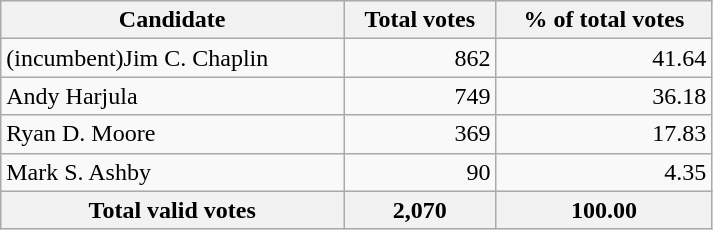<table style="width:475px;" class="wikitable">
<tr bgcolor="#EEEEEE">
<th align="left">Candidate</th>
<th align="right">Total votes</th>
<th align="right">% of total votes</th>
</tr>
<tr>
<td align="left">(incumbent)Jim C. Chaplin</td>
<td align="right">862</td>
<td align="right">41.64</td>
</tr>
<tr>
<td align="left">Andy Harjula</td>
<td align="right">749</td>
<td align="right">36.18</td>
</tr>
<tr>
<td align="left">Ryan D. Moore</td>
<td align="right">369</td>
<td align="right">17.83</td>
</tr>
<tr>
<td align="left">Mark S. Ashby</td>
<td align="right">90</td>
<td align="right">4.35</td>
</tr>
<tr bgcolor="#EEEEEE">
<th align="left">Total valid votes</th>
<th align="right">2,070</th>
<th align="right">100.00</th>
</tr>
</table>
